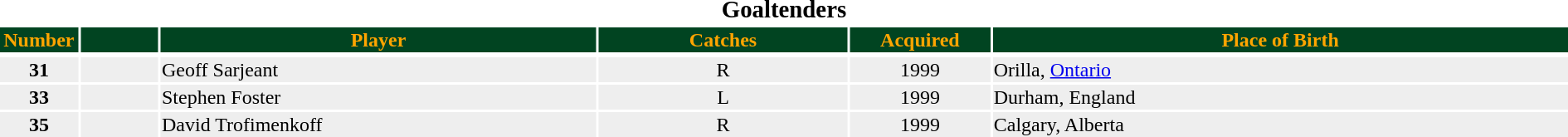<table class="toccolours" style="width:100%">
<tr>
<th colspan=6><big>Goaltenders </big></th>
</tr>
<tr style="background:#014421; color:#FFA500">
<th width=5%>Number</th>
<th width=5%></th>
<th !width=15%>Player</th>
<th width=16%>Catches</th>
<th width=9%>Acquired</th>
<th width=37%>Place of Birth</th>
</tr>
<tr>
</tr>
<tr style="background:#eee">
<td align=center><strong>31</strong></td>
<td align=center></td>
<td>Geoff Sarjeant</td>
<td align=center>R</td>
<td align=center>1999</td>
<td>Orilla, <a href='#'>Ontario</a></td>
</tr>
<tr style="background:#eee">
<td align=center><strong>33</strong></td>
<td align=center></td>
<td>Stephen Foster</td>
<td align=center>L</td>
<td align=center>1999</td>
<td>Durham, England</td>
</tr>
<tr style="background:#eee">
<td align=center><strong>35</strong></td>
<td align=center></td>
<td>David Trofimenkoff</td>
<td align=center>R</td>
<td align=center>1999</td>
<td>Calgary, Alberta</td>
</tr>
</table>
